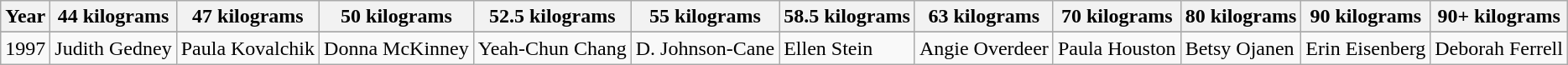<table class="sortable wikitable">
<tr>
<th>Year</th>
<th>44 kilograms</th>
<th>47 kilograms</th>
<th>50 kilograms</th>
<th>52.5 kilograms</th>
<th>55 kilograms</th>
<th>58.5 kilograms</th>
<th>63 kilograms</th>
<th>70 kilograms</th>
<th>80 kilograms</th>
<th>90 kilograms</th>
<th>90+ kilograms</th>
</tr>
<tr>
</tr>
<tr>
<td>1997</td>
<td>Judith Gedney</td>
<td>Paula Kovalchik</td>
<td>Donna McKinney</td>
<td>Yeah-Chun Chang</td>
<td>D. Johnson-Cane</td>
<td>Ellen Stein</td>
<td>Angie Overdeer</td>
<td>Paula Houston</td>
<td>Betsy Ojanen</td>
<td>Erin Eisenberg</td>
<td>Deborah Ferrell</td>
</tr>
</table>
